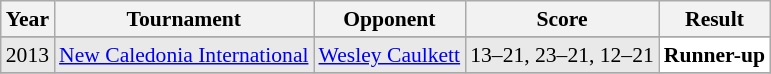<table class="sortable wikitable" style="font-size: 90%;">
<tr>
<th>Year</th>
<th>Tournament</th>
<th>Opponent</th>
<th>Score</th>
<th>Result</th>
</tr>
<tr>
</tr>
<tr style="background:#E9E9E9">
<td align="center">2013</td>
<td align="left"><a href='#'>New Caledonia International</a></td>
<td align="left"> <a href='#'>Wesley Caulkett</a></td>
<td align="left">13–21, 23–21, 12–21</td>
<td style="text-align:left; background:white"> <strong>Runner-up</strong></td>
</tr>
<tr>
</tr>
</table>
